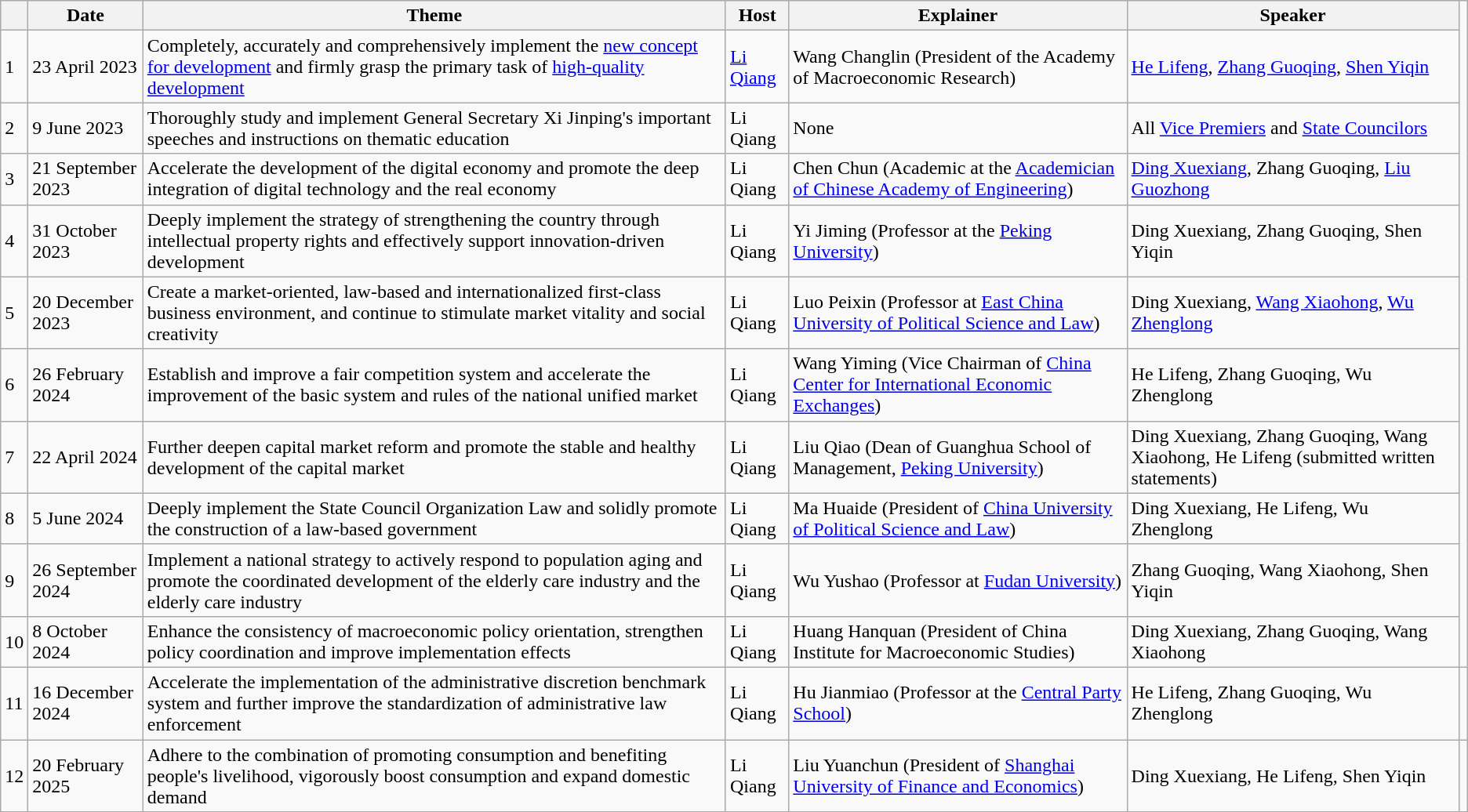<table class="wikitable">
<tr>
<th></th>
<th>Date</th>
<th>Theme</th>
<th>Host</th>
<th>Explainer</th>
<th>Speaker</th>
</tr>
<tr>
<td>1</td>
<td>23 April 2023</td>
<td>Completely, accurately and comprehensively implement the <a href='#'>new concept for development</a> and firmly grasp the primary task of <a href='#'>high-quality development</a></td>
<td><a href='#'>Li Qiang</a></td>
<td>Wang Changlin (President of the Academy of Macroeconomic Research)</td>
<td><a href='#'>He Lifeng</a>, <a href='#'>Zhang Guoqing</a>, <a href='#'>Shen Yiqin</a></td>
</tr>
<tr>
<td>2</td>
<td>9 June 2023</td>
<td>Thoroughly study and implement General Secretary Xi Jinping's important speeches and instructions on thematic education</td>
<td>Li Qiang</td>
<td>None</td>
<td>All <a href='#'>Vice Premiers</a> and <a href='#'>State Councilors</a></td>
</tr>
<tr>
<td>3</td>
<td>21 September 2023</td>
<td>Accelerate the development of the digital economy and promote the deep integration of digital technology and the real economy</td>
<td>Li Qiang</td>
<td>Chen Chun (Academic at the <a href='#'>Academician of Chinese Academy of Engineering</a>)</td>
<td><a href='#'>Ding Xuexiang</a>, Zhang Guoqing, <a href='#'>Liu Guozhong</a></td>
</tr>
<tr>
<td>4</td>
<td>31 October 2023</td>
<td>Deeply implement the strategy of strengthening the country through intellectual property rights and effectively support innovation-driven development</td>
<td>Li Qiang</td>
<td>Yi Jiming (Professor at the <a href='#'>Peking University</a>)</td>
<td>Ding Xuexiang, Zhang Guoqing, Shen Yiqin</td>
</tr>
<tr>
<td>5</td>
<td>20 December 2023</td>
<td>Create a market-oriented, law-based and internationalized first-class business environment, and continue to stimulate market vitality and social creativity</td>
<td>Li Qiang</td>
<td>Luo Peixin (Professor at <a href='#'>East China University of Political Science and Law</a>)</td>
<td>Ding Xuexiang, <a href='#'>Wang Xiaohong</a>, <a href='#'>Wu Zhenglong</a></td>
</tr>
<tr>
<td>6</td>
<td>26 February 2024</td>
<td>Establish and improve a fair competition system and accelerate the improvement of the basic system and rules of the national unified market</td>
<td>Li Qiang</td>
<td>Wang Yiming (Vice Chairman of <a href='#'>China Center for International Economic Exchanges</a>)</td>
<td>He Lifeng, Zhang Guoqing, Wu Zhenglong</td>
</tr>
<tr>
<td>7</td>
<td>22 April 2024</td>
<td>Further deepen capital market reform and promote the stable and healthy development of the capital market</td>
<td>Li Qiang</td>
<td>Liu Qiao (Dean of Guanghua School of Management, <a href='#'>Peking University</a>)</td>
<td>Ding Xuexiang, Zhang Guoqing, Wang Xiaohong, He Lifeng (submitted written statements)</td>
</tr>
<tr>
<td>8</td>
<td>5 June 2024</td>
<td>Deeply implement the State Council Organization Law and solidly promote the construction of a law-based government</td>
<td>Li Qiang</td>
<td>Ma Huaide (President of <a href='#'>China University of Political Science and Law</a>)</td>
<td>Ding Xuexiang, He Lifeng, Wu Zhenglong</td>
</tr>
<tr>
<td>9</td>
<td>26 September 2024</td>
<td>Implement a national strategy to actively respond to population aging and promote the coordinated development of the elderly care industry and the elderly care industry</td>
<td>Li Qiang</td>
<td>Wu Yushao (Professor at <a href='#'>Fudan University</a>)</td>
<td>Zhang Guoqing, Wang Xiaohong, Shen Yiqin</td>
</tr>
<tr>
<td>10</td>
<td>8 October 2024</td>
<td>Enhance the consistency of macroeconomic policy orientation, strengthen policy coordination and improve implementation effects</td>
<td>Li Qiang</td>
<td>Huang Hanquan (President of China Institute for Macroeconomic Studies)</td>
<td>Ding Xuexiang, Zhang Guoqing, Wang Xiaohong</td>
</tr>
<tr>
<td>11</td>
<td>16 December 2024</td>
<td>Accelerate the implementation of the administrative discretion benchmark system and further improve the standardization of administrative law enforcement</td>
<td>Li Qiang</td>
<td>Hu Jianmiao (Professor at the <a href='#'>Central Party School</a>)</td>
<td>He Lifeng, Zhang Guoqing, Wu Zhenglong</td>
<td></td>
</tr>
<tr>
<td>12</td>
<td>20 February 2025</td>
<td>Adhere to the combination of promoting consumption and benefiting people's livelihood, vigorously boost consumption and expand domestic demand</td>
<td>Li Qiang</td>
<td>Liu Yuanchun (President of <a href='#'>Shanghai University of Finance and Economics</a>)</td>
<td>Ding Xuexiang, He Lifeng, Shen Yiqin</td>
</tr>
</table>
